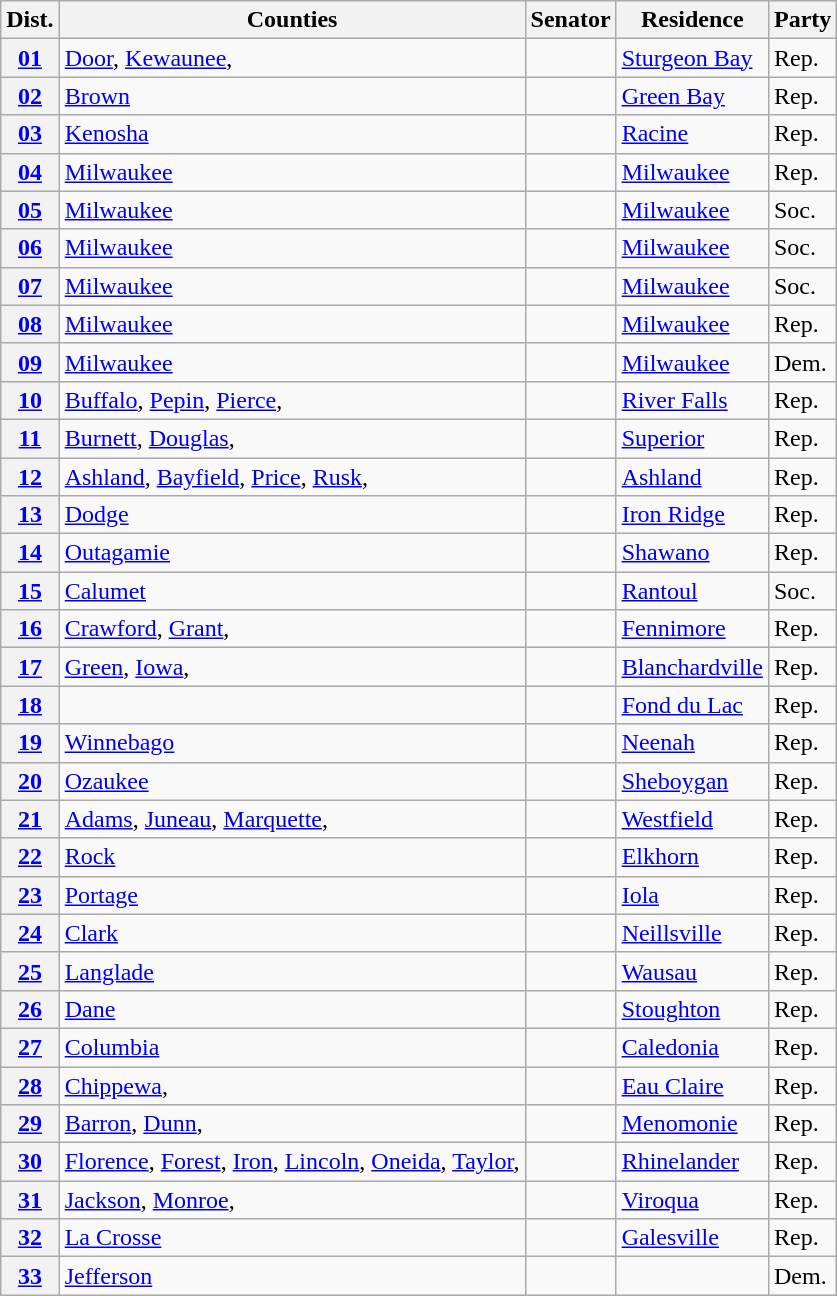<table class="wikitable sortable">
<tr>
<th>Dist.</th>
<th>Counties</th>
<th>Senator</th>
<th>Residence</th>
<th>Party</th>
</tr>
<tr>
<th><a href='#'>01</a></th>
<td><a href='#'>Door</a>, <a href='#'>Kewaunee</a>, </td>
<td></td>
<td><a href='#'>Sturgeon Bay</a></td>
<td>Rep.</td>
</tr>
<tr>
<th><a href='#'>02</a></th>
<td><a href='#'>Brown</a> </td>
<td></td>
<td><a href='#'>Green Bay</a></td>
<td>Rep.</td>
</tr>
<tr>
<th><a href='#'>03</a></th>
<td><a href='#'>Kenosha</a> </td>
<td></td>
<td><a href='#'>Racine</a></td>
<td>Rep.</td>
</tr>
<tr>
<th><a href='#'>04</a></th>
<td><a href='#'>Milwaukee</a> </td>
<td></td>
<td><a href='#'>Milwaukee</a></td>
<td>Rep.</td>
</tr>
<tr>
<th><a href='#'>05</a></th>
<td><a href='#'>Milwaukee</a>  </td>
<td></td>
<td><a href='#'>Milwaukee</a></td>
<td>Soc.</td>
</tr>
<tr>
<th><a href='#'>06</a></th>
<td><a href='#'>Milwaukee</a> </td>
<td></td>
<td><a href='#'>Milwaukee</a></td>
<td>Soc.</td>
</tr>
<tr>
<th><a href='#'>07</a></th>
<td><a href='#'>Milwaukee</a> </td>
<td></td>
<td><a href='#'>Milwaukee</a></td>
<td>Soc.</td>
</tr>
<tr>
<th><a href='#'>08</a></th>
<td><a href='#'>Milwaukee</a> </td>
<td></td>
<td><a href='#'>Milwaukee</a></td>
<td>Rep.</td>
</tr>
<tr>
<th><a href='#'>09</a></th>
<td><a href='#'>Milwaukee</a> </td>
<td></td>
<td><a href='#'>Milwaukee</a></td>
<td>Dem.</td>
</tr>
<tr>
<th><a href='#'>10</a></th>
<td><a href='#'>Buffalo</a>, <a href='#'>Pepin</a>, <a href='#'>Pierce</a>, </td>
<td></td>
<td><a href='#'>River Falls</a></td>
<td>Rep.</td>
</tr>
<tr>
<th><a href='#'>11</a></th>
<td><a href='#'>Burnett</a>, <a href='#'>Douglas</a>, </td>
<td></td>
<td><a href='#'>Superior</a></td>
<td>Rep.</td>
</tr>
<tr>
<th><a href='#'>12</a></th>
<td><a href='#'>Ashland</a>, <a href='#'>Bayfield</a>, <a href='#'>Price</a>, <a href='#'>Rusk</a>, </td>
<td></td>
<td><a href='#'>Ashland</a></td>
<td>Rep.</td>
</tr>
<tr>
<th><a href='#'>13</a></th>
<td><a href='#'>Dodge</a> </td>
<td></td>
<td><a href='#'>Iron Ridge</a></td>
<td>Rep.</td>
</tr>
<tr>
<th><a href='#'>14</a></th>
<td><a href='#'>Outagamie</a> </td>
<td></td>
<td><a href='#'>Shawano</a></td>
<td>Rep.</td>
</tr>
<tr>
<th><a href='#'>15</a></th>
<td><a href='#'>Calumet</a> </td>
<td></td>
<td><a href='#'>Rantoul</a></td>
<td>Soc.</td>
</tr>
<tr>
<th><a href='#'>16</a></th>
<td><a href='#'>Crawford</a>, <a href='#'>Grant</a>, </td>
<td></td>
<td><a href='#'>Fennimore</a></td>
<td>Rep.</td>
</tr>
<tr>
<th><a href='#'>17</a></th>
<td><a href='#'>Green</a>, <a href='#'>Iowa</a>, </td>
<td></td>
<td><a href='#'>Blanchardville</a></td>
<td>Rep.</td>
</tr>
<tr>
<th><a href='#'>18</a></th>
<td> </td>
<td></td>
<td><a href='#'>Fond du Lac</a></td>
<td>Rep.</td>
</tr>
<tr>
<th><a href='#'>19</a></th>
<td><a href='#'>Winnebago</a></td>
<td></td>
<td><a href='#'>Neenah</a></td>
<td>Rep.</td>
</tr>
<tr>
<th><a href='#'>20</a></th>
<td><a href='#'>Ozaukee</a> </td>
<td></td>
<td><a href='#'>Sheboygan</a></td>
<td>Rep.</td>
</tr>
<tr>
<th><a href='#'>21</a></th>
<td><a href='#'>Adams</a>, <a href='#'>Juneau</a>, <a href='#'>Marquette</a>, </td>
<td></td>
<td><a href='#'>Westfield</a></td>
<td>Rep.</td>
</tr>
<tr>
<th><a href='#'>22</a></th>
<td><a href='#'>Rock</a> </td>
<td></td>
<td><a href='#'>Elkhorn</a></td>
<td>Rep.</td>
</tr>
<tr>
<th><a href='#'>23</a></th>
<td><a href='#'>Portage</a> </td>
<td></td>
<td><a href='#'>Iola</a></td>
<td>Rep.</td>
</tr>
<tr>
<th><a href='#'>24</a></th>
<td><a href='#'>Clark</a> </td>
<td></td>
<td><a href='#'>Neillsville</a></td>
<td>Rep.</td>
</tr>
<tr>
<th><a href='#'>25</a></th>
<td><a href='#'>Langlade</a> </td>
<td></td>
<td><a href='#'>Wausau</a></td>
<td>Rep.</td>
</tr>
<tr>
<th><a href='#'>26</a></th>
<td><a href='#'>Dane</a></td>
<td></td>
<td><a href='#'>Stoughton</a></td>
<td>Rep.</td>
</tr>
<tr>
<th><a href='#'>27</a></th>
<td><a href='#'>Columbia</a> </td>
<td></td>
<td><a href='#'>Caledonia</a></td>
<td>Rep.</td>
</tr>
<tr>
<th><a href='#'>28</a></th>
<td><a href='#'>Chippewa</a>, </td>
<td></td>
<td><a href='#'>Eau Claire</a></td>
<td>Rep.</td>
</tr>
<tr>
<th><a href='#'>29</a></th>
<td><a href='#'>Barron</a>, <a href='#'>Dunn</a>, </td>
<td></td>
<td><a href='#'>Menomonie</a></td>
<td>Rep.</td>
</tr>
<tr>
<th><a href='#'>30</a></th>
<td><a href='#'>Florence</a>, <a href='#'>Forest</a>, <a href='#'>Iron</a>, <a href='#'>Lincoln</a>, <a href='#'>Oneida</a>, <a href='#'>Taylor</a>, </td>
<td></td>
<td><a href='#'>Rhinelander</a></td>
<td>Rep.</td>
</tr>
<tr>
<th><a href='#'>31</a></th>
<td><a href='#'>Jackson</a>, <a href='#'>Monroe</a>, </td>
<td></td>
<td><a href='#'>Viroqua</a></td>
<td>Rep.</td>
</tr>
<tr>
<th><a href='#'>32</a></th>
<td><a href='#'>La Crosse</a> </td>
<td></td>
<td><a href='#'>Galesville</a></td>
<td>Rep.</td>
</tr>
<tr>
<th><a href='#'>33</a></th>
<td><a href='#'>Jefferson</a> </td>
<td></td>
<td></td>
<td>Dem.</td>
</tr>
</table>
